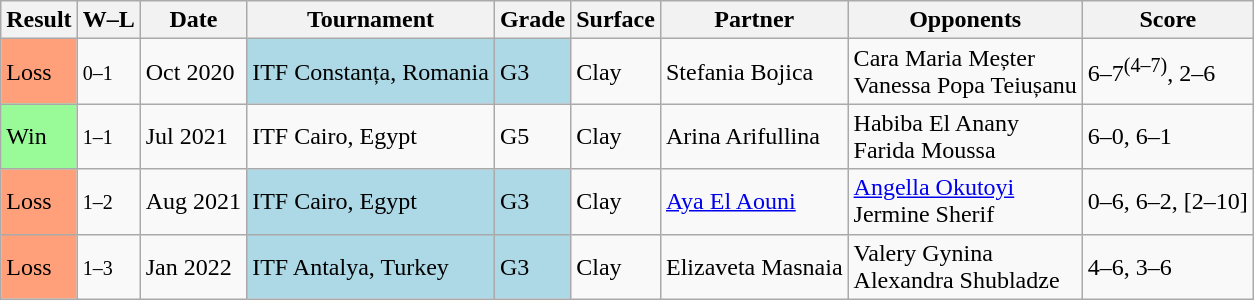<table class="sortable wikitable">
<tr>
<th>Result</th>
<th class=unsortable>W–L</th>
<th>Date</th>
<th>Tournament</th>
<th>Grade</th>
<th>Surface</th>
<th>Partner</th>
<th>Opponents</th>
<th class=unsortable>Score</th>
</tr>
<tr>
<td style="background:#ffa07a;">Loss</td>
<td><small>0–1</small></td>
<td>Oct 2020</td>
<td bgcolor=lightblue>ITF Constanța, Romania</td>
<td bgcolor=lightblue>G3</td>
<td>Clay</td>
<td> Stefania Bojica</td>
<td> Cara Maria Meșter <br>  Vanessa Popa Teiușanu</td>
<td>6–7<sup>(4–7)</sup>, 2–6</td>
</tr>
<tr>
<td bgcolor="98FB98">Win</td>
<td><small>1–1</small></td>
<td>Jul 2021</td>
<td>ITF Cairo, Egypt</td>
<td>G5</td>
<td>Clay</td>
<td> Arina Arifullina</td>
<td> Habiba El Anany <br>  Farida Moussa</td>
<td>6–0, 6–1</td>
</tr>
<tr>
<td style="background:#ffa07a;">Loss</td>
<td><small>1–2</small></td>
<td>Aug 2021</td>
<td bgcolor=lightblue>ITF Cairo, Egypt</td>
<td bgcolor=lightblue>G3</td>
<td>Clay</td>
<td> <a href='#'>Aya El Aouni</a></td>
<td> <a href='#'>Angella Okutoyi</a> <br>  Jermine Sherif</td>
<td>0–6, 6–2, [2–10]</td>
</tr>
<tr>
<td style="background:#ffa07a;">Loss</td>
<td><small>1–3</small></td>
<td>Jan 2022</td>
<td bgcolor=lightblue>ITF Antalya, Turkey</td>
<td bgcolor=lightblue>G3</td>
<td>Clay</td>
<td> Elizaveta Masnaia</td>
<td> Valery Gynina <br>  Alexandra Shubladze</td>
<td>4–6, 3–6</td>
</tr>
</table>
